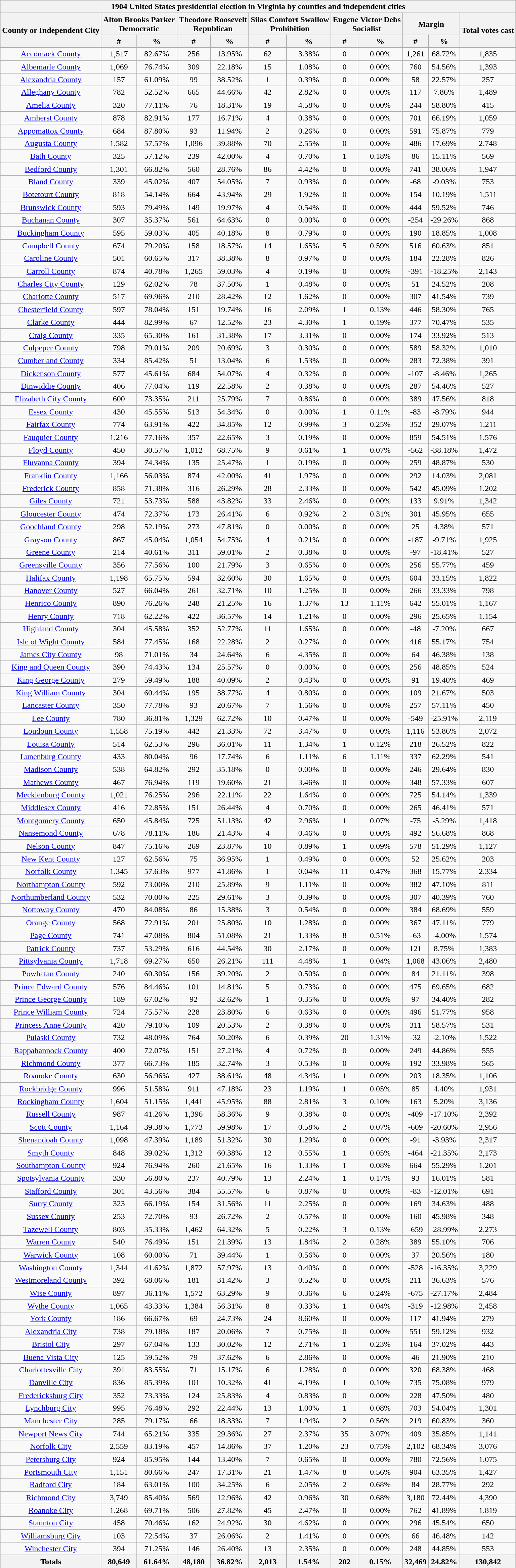<table class="wikitable sortable mw-collapsible mw-collapsed">
<tr>
<th colspan="12">1904 United States presidential election in Virginia by counties and independent cities</th>
</tr>
<tr>
<th rowspan="2" class="unsortable">County or Independent City</th>
<th colspan="2">Alton Brooks Parker<br>Democratic</th>
<th colspan="2">Theodore Roosevelt<br>Republican</th>
<th colspan="2">Silas Comfort Swallow<br>Prohibition</th>
<th colspan="2">Eugene Victor Debs<br>Socialist</th>
<th colspan="2">Margin</th>
<th rowspan="2" data-sort-type="number">Total votes cast</th>
</tr>
<tr>
<th data-sort-type="number">#</th>
<th data-sort-type="number">%</th>
<th data-sort-type="number">#</th>
<th data-sort-type="number">%</th>
<th data-sort-type="number">#</th>
<th data-sort-type="number">%</th>
<th data-sort-type="number">#</th>
<th data-sort-type="number">%</th>
<th data-sort-type="number">#</th>
<th data-sort-type="number">%</th>
</tr>
<tr style="text-align:center;">
<td><a href='#'>Accomack County</a></td>
<td>1,517</td>
<td>82.67%</td>
<td>256</td>
<td>13.95%</td>
<td>62</td>
<td>3.38%</td>
<td>0</td>
<td>0.00%</td>
<td>1,261</td>
<td>68.72%</td>
<td>1,835</td>
</tr>
<tr style="text-align:center;">
<td><a href='#'>Albemarle County</a></td>
<td>1,069</td>
<td>76.74%</td>
<td>309</td>
<td>22.18%</td>
<td>15</td>
<td>1.08%</td>
<td>0</td>
<td>0.00%</td>
<td>760</td>
<td>54.56%</td>
<td>1,393</td>
</tr>
<tr style="text-align:center;">
<td><a href='#'>Alexandria County</a></td>
<td>157</td>
<td>61.09%</td>
<td>99</td>
<td>38.52%</td>
<td>1</td>
<td>0.39%</td>
<td>0</td>
<td>0.00%</td>
<td>58</td>
<td>22.57%</td>
<td>257</td>
</tr>
<tr style="text-align:center;">
<td><a href='#'>Alleghany County</a></td>
<td>782</td>
<td>52.52%</td>
<td>665</td>
<td>44.66%</td>
<td>42</td>
<td>2.82%</td>
<td>0</td>
<td>0.00%</td>
<td>117</td>
<td>7.86%</td>
<td>1,489</td>
</tr>
<tr style="text-align:center;">
<td><a href='#'>Amelia County</a></td>
<td>320</td>
<td>77.11%</td>
<td>76</td>
<td>18.31%</td>
<td>19</td>
<td>4.58%</td>
<td>0</td>
<td>0.00%</td>
<td>244</td>
<td>58.80%</td>
<td>415</td>
</tr>
<tr style="text-align:center;">
<td><a href='#'>Amherst County</a></td>
<td>878</td>
<td>82.91%</td>
<td>177</td>
<td>16.71%</td>
<td>4</td>
<td>0.38%</td>
<td>0</td>
<td>0.00%</td>
<td>701</td>
<td>66.19%</td>
<td>1,059</td>
</tr>
<tr style="text-align:center;">
<td><a href='#'>Appomattox County</a></td>
<td>684</td>
<td>87.80%</td>
<td>93</td>
<td>11.94%</td>
<td>2</td>
<td>0.26%</td>
<td>0</td>
<td>0.00%</td>
<td>591</td>
<td>75.87%</td>
<td>779</td>
</tr>
<tr style="text-align:center;">
<td><a href='#'>Augusta County</a></td>
<td>1,582</td>
<td>57.57%</td>
<td>1,096</td>
<td>39.88%</td>
<td>70</td>
<td>2.55%</td>
<td>0</td>
<td>0.00%</td>
<td>486</td>
<td>17.69%</td>
<td>2,748</td>
</tr>
<tr style="text-align:center;">
<td><a href='#'>Bath County</a></td>
<td>325</td>
<td>57.12%</td>
<td>239</td>
<td>42.00%</td>
<td>4</td>
<td>0.70%</td>
<td>1</td>
<td>0.18%</td>
<td>86</td>
<td>15.11%</td>
<td>569</td>
</tr>
<tr style="text-align:center;">
<td><a href='#'>Bedford County</a></td>
<td>1,301</td>
<td>66.82%</td>
<td>560</td>
<td>28.76%</td>
<td>86</td>
<td>4.42%</td>
<td>0</td>
<td>0.00%</td>
<td>741</td>
<td>38.06%</td>
<td>1,947</td>
</tr>
<tr style="text-align:center;">
<td><a href='#'>Bland County</a></td>
<td>339</td>
<td>45.02%</td>
<td>407</td>
<td>54.05%</td>
<td>7</td>
<td>0.93%</td>
<td>0</td>
<td>0.00%</td>
<td>-68</td>
<td>-9.03%</td>
<td>753</td>
</tr>
<tr style="text-align:center;">
<td><a href='#'>Botetourt County</a></td>
<td>818</td>
<td>54.14%</td>
<td>664</td>
<td>43.94%</td>
<td>29</td>
<td>1.92%</td>
<td>0</td>
<td>0.00%</td>
<td>154</td>
<td>10.19%</td>
<td>1,511</td>
</tr>
<tr style="text-align:center;">
<td><a href='#'>Brunswick County</a></td>
<td>593</td>
<td>79.49%</td>
<td>149</td>
<td>19.97%</td>
<td>4</td>
<td>0.54%</td>
<td>0</td>
<td>0.00%</td>
<td>444</td>
<td>59.52%</td>
<td>746</td>
</tr>
<tr style="text-align:center;">
<td><a href='#'>Buchanan County</a></td>
<td>307</td>
<td>35.37%</td>
<td>561</td>
<td>64.63%</td>
<td>0</td>
<td>0.00%</td>
<td>0</td>
<td>0.00%</td>
<td>-254</td>
<td>-29.26%</td>
<td>868</td>
</tr>
<tr style="text-align:center;">
<td><a href='#'>Buckingham County</a></td>
<td>595</td>
<td>59.03%</td>
<td>405</td>
<td>40.18%</td>
<td>8</td>
<td>0.79%</td>
<td>0</td>
<td>0.00%</td>
<td>190</td>
<td>18.85%</td>
<td>1,008</td>
</tr>
<tr style="text-align:center;">
<td><a href='#'>Campbell County</a></td>
<td>674</td>
<td>79.20%</td>
<td>158</td>
<td>18.57%</td>
<td>14</td>
<td>1.65%</td>
<td>5</td>
<td>0.59%</td>
<td>516</td>
<td>60.63%</td>
<td>851</td>
</tr>
<tr style="text-align:center;">
<td><a href='#'>Caroline County</a></td>
<td>501</td>
<td>60.65%</td>
<td>317</td>
<td>38.38%</td>
<td>8</td>
<td>0.97%</td>
<td>0</td>
<td>0.00%</td>
<td>184</td>
<td>22.28%</td>
<td>826</td>
</tr>
<tr style="text-align:center;">
<td><a href='#'>Carroll County</a></td>
<td>874</td>
<td>40.78%</td>
<td>1,265</td>
<td>59.03%</td>
<td>4</td>
<td>0.19%</td>
<td>0</td>
<td>0.00%</td>
<td>-391</td>
<td>-18.25%</td>
<td>2,143</td>
</tr>
<tr style="text-align:center;">
<td><a href='#'>Charles City County</a></td>
<td>129</td>
<td>62.02%</td>
<td>78</td>
<td>37.50%</td>
<td>1</td>
<td>0.48%</td>
<td>0</td>
<td>0.00%</td>
<td>51</td>
<td>24.52%</td>
<td>208</td>
</tr>
<tr style="text-align:center;">
<td><a href='#'>Charlotte County</a></td>
<td>517</td>
<td>69.96%</td>
<td>210</td>
<td>28.42%</td>
<td>12</td>
<td>1.62%</td>
<td>0</td>
<td>0.00%</td>
<td>307</td>
<td>41.54%</td>
<td>739</td>
</tr>
<tr style="text-align:center;">
<td><a href='#'>Chesterfield County</a></td>
<td>597</td>
<td>78.04%</td>
<td>151</td>
<td>19.74%</td>
<td>16</td>
<td>2.09%</td>
<td>1</td>
<td>0.13%</td>
<td>446</td>
<td>58.30%</td>
<td>765</td>
</tr>
<tr style="text-align:center;">
<td><a href='#'>Clarke County</a></td>
<td>444</td>
<td>82.99%</td>
<td>67</td>
<td>12.52%</td>
<td>23</td>
<td>4.30%</td>
<td>1</td>
<td>0.19%</td>
<td>377</td>
<td>70.47%</td>
<td>535</td>
</tr>
<tr style="text-align:center;">
<td><a href='#'>Craig County</a></td>
<td>335</td>
<td>65.30%</td>
<td>161</td>
<td>31.38%</td>
<td>17</td>
<td>3.31%</td>
<td>0</td>
<td>0.00%</td>
<td>174</td>
<td>33.92%</td>
<td>513</td>
</tr>
<tr style="text-align:center;">
<td><a href='#'>Culpeper County</a></td>
<td>798</td>
<td>79.01%</td>
<td>209</td>
<td>20.69%</td>
<td>3</td>
<td>0.30%</td>
<td>0</td>
<td>0.00%</td>
<td>589</td>
<td>58.32%</td>
<td>1,010</td>
</tr>
<tr style="text-align:center;">
<td><a href='#'>Cumberland County</a></td>
<td>334</td>
<td>85.42%</td>
<td>51</td>
<td>13.04%</td>
<td>6</td>
<td>1.53%</td>
<td>0</td>
<td>0.00%</td>
<td>283</td>
<td>72.38%</td>
<td>391</td>
</tr>
<tr style="text-align:center;">
<td><a href='#'>Dickenson County</a></td>
<td>577</td>
<td>45.61%</td>
<td>684</td>
<td>54.07%</td>
<td>4</td>
<td>0.32%</td>
<td>0</td>
<td>0.00%</td>
<td>-107</td>
<td>-8.46%</td>
<td>1,265</td>
</tr>
<tr style="text-align:center;">
<td><a href='#'>Dinwiddie County</a></td>
<td>406</td>
<td>77.04%</td>
<td>119</td>
<td>22.58%</td>
<td>2</td>
<td>0.38%</td>
<td>0</td>
<td>0.00%</td>
<td>287</td>
<td>54.46%</td>
<td>527</td>
</tr>
<tr style="text-align:center;">
<td><a href='#'>Elizabeth City County</a></td>
<td>600</td>
<td>73.35%</td>
<td>211</td>
<td>25.79%</td>
<td>7</td>
<td>0.86%</td>
<td>0</td>
<td>0.00%</td>
<td>389</td>
<td>47.56%</td>
<td>818</td>
</tr>
<tr style="text-align:center;">
<td><a href='#'>Essex County</a></td>
<td>430</td>
<td>45.55%</td>
<td>513</td>
<td>54.34%</td>
<td>0</td>
<td>0.00%</td>
<td>1</td>
<td>0.11%</td>
<td>-83</td>
<td>-8.79%</td>
<td>944</td>
</tr>
<tr style="text-align:center;">
<td><a href='#'>Fairfax County</a></td>
<td>774</td>
<td>63.91%</td>
<td>422</td>
<td>34.85%</td>
<td>12</td>
<td>0.99%</td>
<td>3</td>
<td>0.25%</td>
<td>352</td>
<td>29.07%</td>
<td>1,211</td>
</tr>
<tr style="text-align:center;">
<td><a href='#'>Fauquier County</a></td>
<td>1,216</td>
<td>77.16%</td>
<td>357</td>
<td>22.65%</td>
<td>3</td>
<td>0.19%</td>
<td>0</td>
<td>0.00%</td>
<td>859</td>
<td>54.51%</td>
<td>1,576</td>
</tr>
<tr style="text-align:center;">
<td><a href='#'>Floyd County</a></td>
<td>450</td>
<td>30.57%</td>
<td>1,012</td>
<td>68.75%</td>
<td>9</td>
<td>0.61%</td>
<td>1</td>
<td>0.07%</td>
<td>-562</td>
<td>-38.18%</td>
<td>1,472</td>
</tr>
<tr style="text-align:center;">
<td><a href='#'>Fluvanna County</a></td>
<td>394</td>
<td>74.34%</td>
<td>135</td>
<td>25.47%</td>
<td>1</td>
<td>0.19%</td>
<td>0</td>
<td>0.00%</td>
<td>259</td>
<td>48.87%</td>
<td>530</td>
</tr>
<tr style="text-align:center;">
<td><a href='#'>Franklin County</a></td>
<td>1,166</td>
<td>56.03%</td>
<td>874</td>
<td>42.00%</td>
<td>41</td>
<td>1.97%</td>
<td>0</td>
<td>0.00%</td>
<td>292</td>
<td>14.03%</td>
<td>2,081</td>
</tr>
<tr style="text-align:center;">
<td><a href='#'>Frederick County</a></td>
<td>858</td>
<td>71.38%</td>
<td>316</td>
<td>26.29%</td>
<td>28</td>
<td>2.33%</td>
<td>0</td>
<td>0.00%</td>
<td>542</td>
<td>45.09%</td>
<td>1,202</td>
</tr>
<tr style="text-align:center;">
<td><a href='#'>Giles County</a></td>
<td>721</td>
<td>53.73%</td>
<td>588</td>
<td>43.82%</td>
<td>33</td>
<td>2.46%</td>
<td>0</td>
<td>0.00%</td>
<td>133</td>
<td>9.91%</td>
<td>1,342</td>
</tr>
<tr style="text-align:center;">
<td><a href='#'>Gloucester County</a></td>
<td>474</td>
<td>72.37%</td>
<td>173</td>
<td>26.41%</td>
<td>6</td>
<td>0.92%</td>
<td>2</td>
<td>0.31%</td>
<td>301</td>
<td>45.95%</td>
<td>655</td>
</tr>
<tr style="text-align:center;">
<td><a href='#'>Goochland County</a></td>
<td>298</td>
<td>52.19%</td>
<td>273</td>
<td>47.81%</td>
<td>0</td>
<td>0.00%</td>
<td>0</td>
<td>0.00%</td>
<td>25</td>
<td>4.38%</td>
<td>571</td>
</tr>
<tr style="text-align:center;">
<td><a href='#'>Grayson County</a></td>
<td>867</td>
<td>45.04%</td>
<td>1,054</td>
<td>54.75%</td>
<td>4</td>
<td>0.21%</td>
<td>0</td>
<td>0.00%</td>
<td>-187</td>
<td>-9.71%</td>
<td>1,925</td>
</tr>
<tr style="text-align:center;">
<td><a href='#'>Greene County</a></td>
<td>214</td>
<td>40.61%</td>
<td>311</td>
<td>59.01%</td>
<td>2</td>
<td>0.38%</td>
<td>0</td>
<td>0.00%</td>
<td>-97</td>
<td>-18.41%</td>
<td>527</td>
</tr>
<tr style="text-align:center;">
<td><a href='#'>Greensville County</a></td>
<td>356</td>
<td>77.56%</td>
<td>100</td>
<td>21.79%</td>
<td>3</td>
<td>0.65%</td>
<td>0</td>
<td>0.00%</td>
<td>256</td>
<td>55.77%</td>
<td>459</td>
</tr>
<tr style="text-align:center;">
<td><a href='#'>Halifax County</a></td>
<td>1,198</td>
<td>65.75%</td>
<td>594</td>
<td>32.60%</td>
<td>30</td>
<td>1.65%</td>
<td>0</td>
<td>0.00%</td>
<td>604</td>
<td>33.15%</td>
<td>1,822</td>
</tr>
<tr style="text-align:center;">
<td><a href='#'>Hanover County</a></td>
<td>527</td>
<td>66.04%</td>
<td>261</td>
<td>32.71%</td>
<td>10</td>
<td>1.25%</td>
<td>0</td>
<td>0.00%</td>
<td>266</td>
<td>33.33%</td>
<td>798</td>
</tr>
<tr style="text-align:center;">
<td><a href='#'>Henrico County</a></td>
<td>890</td>
<td>76.26%</td>
<td>248</td>
<td>21.25%</td>
<td>16</td>
<td>1.37%</td>
<td>13</td>
<td>1.11%</td>
<td>642</td>
<td>55.01%</td>
<td>1,167</td>
</tr>
<tr style="text-align:center;">
<td><a href='#'>Henry County</a></td>
<td>718</td>
<td>62.22%</td>
<td>422</td>
<td>36.57%</td>
<td>14</td>
<td>1.21%</td>
<td>0</td>
<td>0.00%</td>
<td>296</td>
<td>25.65%</td>
<td>1,154</td>
</tr>
<tr style="text-align:center;">
<td><a href='#'>Highland County</a></td>
<td>304</td>
<td>45.58%</td>
<td>352</td>
<td>52.77%</td>
<td>11</td>
<td>1.65%</td>
<td>0</td>
<td>0.00%</td>
<td>-48</td>
<td>-7.20%</td>
<td>667</td>
</tr>
<tr style="text-align:center;">
<td><a href='#'>Isle of Wight County</a></td>
<td>584</td>
<td>77.45%</td>
<td>168</td>
<td>22.28%</td>
<td>2</td>
<td>0.27%</td>
<td>0</td>
<td>0.00%</td>
<td>416</td>
<td>55.17%</td>
<td>754</td>
</tr>
<tr style="text-align:center;">
<td><a href='#'>James City County</a></td>
<td>98</td>
<td>71.01%</td>
<td>34</td>
<td>24.64%</td>
<td>6</td>
<td>4.35%</td>
<td>0</td>
<td>0.00%</td>
<td>64</td>
<td>46.38%</td>
<td>138</td>
</tr>
<tr style="text-align:center;">
<td><a href='#'>King and Queen County</a></td>
<td>390</td>
<td>74.43%</td>
<td>134</td>
<td>25.57%</td>
<td>0</td>
<td>0.00%</td>
<td>0</td>
<td>0.00%</td>
<td>256</td>
<td>48.85%</td>
<td>524</td>
</tr>
<tr style="text-align:center;">
<td><a href='#'>King George County</a></td>
<td>279</td>
<td>59.49%</td>
<td>188</td>
<td>40.09%</td>
<td>2</td>
<td>0.43%</td>
<td>0</td>
<td>0.00%</td>
<td>91</td>
<td>19.40%</td>
<td>469</td>
</tr>
<tr style="text-align:center;">
<td><a href='#'>King William County</a></td>
<td>304</td>
<td>60.44%</td>
<td>195</td>
<td>38.77%</td>
<td>4</td>
<td>0.80%</td>
<td>0</td>
<td>0.00%</td>
<td>109</td>
<td>21.67%</td>
<td>503</td>
</tr>
<tr style="text-align:center;">
<td><a href='#'>Lancaster County</a></td>
<td>350</td>
<td>77.78%</td>
<td>93</td>
<td>20.67%</td>
<td>7</td>
<td>1.56%</td>
<td>0</td>
<td>0.00%</td>
<td>257</td>
<td>57.11%</td>
<td>450</td>
</tr>
<tr style="text-align:center;">
<td><a href='#'>Lee County</a></td>
<td>780</td>
<td>36.81%</td>
<td>1,329</td>
<td>62.72%</td>
<td>10</td>
<td>0.47%</td>
<td>0</td>
<td>0.00%</td>
<td>-549</td>
<td>-25.91%</td>
<td>2,119</td>
</tr>
<tr style="text-align:center;">
<td><a href='#'>Loudoun County</a></td>
<td>1,558</td>
<td>75.19%</td>
<td>442</td>
<td>21.33%</td>
<td>72</td>
<td>3.47%</td>
<td>0</td>
<td>0.00%</td>
<td>1,116</td>
<td>53.86%</td>
<td>2,072</td>
</tr>
<tr style="text-align:center;">
<td><a href='#'>Louisa County</a></td>
<td>514</td>
<td>62.53%</td>
<td>296</td>
<td>36.01%</td>
<td>11</td>
<td>1.34%</td>
<td>1</td>
<td>0.12%</td>
<td>218</td>
<td>26.52%</td>
<td>822</td>
</tr>
<tr style="text-align:center;">
<td><a href='#'>Lunenburg County</a></td>
<td>433</td>
<td>80.04%</td>
<td>96</td>
<td>17.74%</td>
<td>6</td>
<td>1.11%</td>
<td>6</td>
<td>1.11%</td>
<td>337</td>
<td>62.29%</td>
<td>541</td>
</tr>
<tr style="text-align:center;">
<td><a href='#'>Madison County</a></td>
<td>538</td>
<td>64.82%</td>
<td>292</td>
<td>35.18%</td>
<td>0</td>
<td>0.00%</td>
<td>0</td>
<td>0.00%</td>
<td>246</td>
<td>29.64%</td>
<td>830</td>
</tr>
<tr style="text-align:center;">
<td><a href='#'>Mathews County</a></td>
<td>467</td>
<td>76.94%</td>
<td>119</td>
<td>19.60%</td>
<td>21</td>
<td>3.46%</td>
<td>0</td>
<td>0.00%</td>
<td>348</td>
<td>57.33%</td>
<td>607</td>
</tr>
<tr style="text-align:center;">
<td><a href='#'>Mecklenburg County</a></td>
<td>1,021</td>
<td>76.25%</td>
<td>296</td>
<td>22.11%</td>
<td>22</td>
<td>1.64%</td>
<td>0</td>
<td>0.00%</td>
<td>725</td>
<td>54.14%</td>
<td>1,339</td>
</tr>
<tr style="text-align:center;">
<td><a href='#'>Middlesex County</a></td>
<td>416</td>
<td>72.85%</td>
<td>151</td>
<td>26.44%</td>
<td>4</td>
<td>0.70%</td>
<td>0</td>
<td>0.00%</td>
<td>265</td>
<td>46.41%</td>
<td>571</td>
</tr>
<tr style="text-align:center;">
<td><a href='#'>Montgomery County</a></td>
<td>650</td>
<td>45.84%</td>
<td>725</td>
<td>51.13%</td>
<td>42</td>
<td>2.96%</td>
<td>1</td>
<td>0.07%</td>
<td>-75</td>
<td>-5.29%</td>
<td>1,418</td>
</tr>
<tr style="text-align:center;">
<td><a href='#'>Nansemond County</a></td>
<td>678</td>
<td>78.11%</td>
<td>186</td>
<td>21.43%</td>
<td>4</td>
<td>0.46%</td>
<td>0</td>
<td>0.00%</td>
<td>492</td>
<td>56.68%</td>
<td>868</td>
</tr>
<tr style="text-align:center;">
<td><a href='#'>Nelson County</a></td>
<td>847</td>
<td>75.16%</td>
<td>269</td>
<td>23.87%</td>
<td>10</td>
<td>0.89%</td>
<td>1</td>
<td>0.09%</td>
<td>578</td>
<td>51.29%</td>
<td>1,127</td>
</tr>
<tr style="text-align:center;">
<td><a href='#'>New Kent County</a></td>
<td>127</td>
<td>62.56%</td>
<td>75</td>
<td>36.95%</td>
<td>1</td>
<td>0.49%</td>
<td>0</td>
<td>0.00%</td>
<td>52</td>
<td>25.62%</td>
<td>203</td>
</tr>
<tr style="text-align:center;">
<td><a href='#'>Norfolk County</a></td>
<td>1,345</td>
<td>57.63%</td>
<td>977</td>
<td>41.86%</td>
<td>1</td>
<td>0.04%</td>
<td>11</td>
<td>0.47%</td>
<td>368</td>
<td>15.77%</td>
<td>2,334</td>
</tr>
<tr style="text-align:center;">
<td><a href='#'>Northampton County</a></td>
<td>592</td>
<td>73.00%</td>
<td>210</td>
<td>25.89%</td>
<td>9</td>
<td>1.11%</td>
<td>0</td>
<td>0.00%</td>
<td>382</td>
<td>47.10%</td>
<td>811</td>
</tr>
<tr style="text-align:center;">
<td><a href='#'>Northumberland County</a></td>
<td>532</td>
<td>70.00%</td>
<td>225</td>
<td>29.61%</td>
<td>3</td>
<td>0.39%</td>
<td>0</td>
<td>0.00%</td>
<td>307</td>
<td>40.39%</td>
<td>760</td>
</tr>
<tr style="text-align:center;">
<td><a href='#'>Nottoway County</a></td>
<td>470</td>
<td>84.08%</td>
<td>86</td>
<td>15.38%</td>
<td>3</td>
<td>0.54%</td>
<td>0</td>
<td>0.00%</td>
<td>384</td>
<td>68.69%</td>
<td>559</td>
</tr>
<tr style="text-align:center;">
<td><a href='#'>Orange County</a></td>
<td>568</td>
<td>72.91%</td>
<td>201</td>
<td>25.80%</td>
<td>10</td>
<td>1.28%</td>
<td>0</td>
<td>0.00%</td>
<td>367</td>
<td>47.11%</td>
<td>779</td>
</tr>
<tr style="text-align:center;">
<td><a href='#'>Page County</a></td>
<td>741</td>
<td>47.08%</td>
<td>804</td>
<td>51.08%</td>
<td>21</td>
<td>1.33%</td>
<td>8</td>
<td>0.51%</td>
<td>-63</td>
<td>-4.00%</td>
<td>1,574</td>
</tr>
<tr style="text-align:center;">
<td><a href='#'>Patrick County</a></td>
<td>737</td>
<td>53.29%</td>
<td>616</td>
<td>44.54%</td>
<td>30</td>
<td>2.17%</td>
<td>0</td>
<td>0.00%</td>
<td>121</td>
<td>8.75%</td>
<td>1,383</td>
</tr>
<tr style="text-align:center;">
<td><a href='#'>Pittsylvania County</a></td>
<td>1,718</td>
<td>69.27%</td>
<td>650</td>
<td>26.21%</td>
<td>111</td>
<td>4.48%</td>
<td>1</td>
<td>0.04%</td>
<td>1,068</td>
<td>43.06%</td>
<td>2,480</td>
</tr>
<tr style="text-align:center;">
<td><a href='#'>Powhatan County</a></td>
<td>240</td>
<td>60.30%</td>
<td>156</td>
<td>39.20%</td>
<td>2</td>
<td>0.50%</td>
<td>0</td>
<td>0.00%</td>
<td>84</td>
<td>21.11%</td>
<td>398</td>
</tr>
<tr style="text-align:center;">
<td><a href='#'>Prince Edward County</a></td>
<td>576</td>
<td>84.46%</td>
<td>101</td>
<td>14.81%</td>
<td>5</td>
<td>0.73%</td>
<td>0</td>
<td>0.00%</td>
<td>475</td>
<td>69.65%</td>
<td>682</td>
</tr>
<tr style="text-align:center;">
<td><a href='#'>Prince George County</a></td>
<td>189</td>
<td>67.02%</td>
<td>92</td>
<td>32.62%</td>
<td>1</td>
<td>0.35%</td>
<td>0</td>
<td>0.00%</td>
<td>97</td>
<td>34.40%</td>
<td>282</td>
</tr>
<tr style="text-align:center;">
<td><a href='#'>Prince William County</a></td>
<td>724</td>
<td>75.57%</td>
<td>228</td>
<td>23.80%</td>
<td>6</td>
<td>0.63%</td>
<td>0</td>
<td>0.00%</td>
<td>496</td>
<td>51.77%</td>
<td>958</td>
</tr>
<tr style="text-align:center;">
<td><a href='#'>Princess Anne County</a></td>
<td>420</td>
<td>79.10%</td>
<td>109</td>
<td>20.53%</td>
<td>2</td>
<td>0.38%</td>
<td>0</td>
<td>0.00%</td>
<td>311</td>
<td>58.57%</td>
<td>531</td>
</tr>
<tr style="text-align:center;">
<td><a href='#'>Pulaski County</a></td>
<td>732</td>
<td>48.09%</td>
<td>764</td>
<td>50.20%</td>
<td>6</td>
<td>0.39%</td>
<td>20</td>
<td>1.31%</td>
<td>-32</td>
<td>-2.10%</td>
<td>1,522</td>
</tr>
<tr style="text-align:center;">
<td><a href='#'>Rappahannock County</a></td>
<td>400</td>
<td>72.07%</td>
<td>151</td>
<td>27.21%</td>
<td>4</td>
<td>0.72%</td>
<td>0</td>
<td>0.00%</td>
<td>249</td>
<td>44.86%</td>
<td>555</td>
</tr>
<tr style="text-align:center;">
<td><a href='#'>Richmond County</a></td>
<td>377</td>
<td>66.73%</td>
<td>185</td>
<td>32.74%</td>
<td>3</td>
<td>0.53%</td>
<td>0</td>
<td>0.00%</td>
<td>192</td>
<td>33.98%</td>
<td>565</td>
</tr>
<tr style="text-align:center;">
<td><a href='#'>Roanoke County</a></td>
<td>630</td>
<td>56.96%</td>
<td>427</td>
<td>38.61%</td>
<td>48</td>
<td>4.34%</td>
<td>1</td>
<td>0.09%</td>
<td>203</td>
<td>18.35%</td>
<td>1,106</td>
</tr>
<tr style="text-align:center;">
<td><a href='#'>Rockbridge County</a></td>
<td>996</td>
<td>51.58%</td>
<td>911</td>
<td>47.18%</td>
<td>23</td>
<td>1.19%</td>
<td>1</td>
<td>0.05%</td>
<td>85</td>
<td>4.40%</td>
<td>1,931</td>
</tr>
<tr style="text-align:center;">
<td><a href='#'>Rockingham County</a></td>
<td>1,604</td>
<td>51.15%</td>
<td>1,441</td>
<td>45.95%</td>
<td>88</td>
<td>2.81%</td>
<td>3</td>
<td>0.10%</td>
<td>163</td>
<td>5.20%</td>
<td>3,136</td>
</tr>
<tr style="text-align:center;">
<td><a href='#'>Russell County</a></td>
<td>987</td>
<td>41.26%</td>
<td>1,396</td>
<td>58.36%</td>
<td>9</td>
<td>0.38%</td>
<td>0</td>
<td>0.00%</td>
<td>-409</td>
<td>-17.10%</td>
<td>2,392</td>
</tr>
<tr style="text-align:center;">
<td><a href='#'>Scott County</a></td>
<td>1,164</td>
<td>39.38%</td>
<td>1,773</td>
<td>59.98%</td>
<td>17</td>
<td>0.58%</td>
<td>2</td>
<td>0.07%</td>
<td>-609</td>
<td>-20.60%</td>
<td>2,956</td>
</tr>
<tr style="text-align:center;">
<td><a href='#'>Shenandoah County</a></td>
<td>1,098</td>
<td>47.39%</td>
<td>1,189</td>
<td>51.32%</td>
<td>30</td>
<td>1.29%</td>
<td>0</td>
<td>0.00%</td>
<td>-91</td>
<td>-3.93%</td>
<td>2,317</td>
</tr>
<tr style="text-align:center;">
<td><a href='#'>Smyth County</a></td>
<td>848</td>
<td>39.02%</td>
<td>1,312</td>
<td>60.38%</td>
<td>12</td>
<td>0.55%</td>
<td>1</td>
<td>0.05%</td>
<td>-464</td>
<td>-21.35%</td>
<td>2,173</td>
</tr>
<tr style="text-align:center;">
<td><a href='#'>Southampton County</a></td>
<td>924</td>
<td>76.94%</td>
<td>260</td>
<td>21.65%</td>
<td>16</td>
<td>1.33%</td>
<td>1</td>
<td>0.08%</td>
<td>664</td>
<td>55.29%</td>
<td>1,201</td>
</tr>
<tr style="text-align:center;">
<td><a href='#'>Spotsylvania County</a></td>
<td>330</td>
<td>56.80%</td>
<td>237</td>
<td>40.79%</td>
<td>13</td>
<td>2.24%</td>
<td>1</td>
<td>0.17%</td>
<td>93</td>
<td>16.01%</td>
<td>581</td>
</tr>
<tr style="text-align:center;">
<td><a href='#'>Stafford County</a></td>
<td>301</td>
<td>43.56%</td>
<td>384</td>
<td>55.57%</td>
<td>6</td>
<td>0.87%</td>
<td>0</td>
<td>0.00%</td>
<td>-83</td>
<td>-12.01%</td>
<td>691</td>
</tr>
<tr style="text-align:center;">
<td><a href='#'>Surry County</a></td>
<td>323</td>
<td>66.19%</td>
<td>154</td>
<td>31.56%</td>
<td>11</td>
<td>2.25%</td>
<td>0</td>
<td>0.00%</td>
<td>169</td>
<td>34.63%</td>
<td>488</td>
</tr>
<tr style="text-align:center;">
<td><a href='#'>Sussex County</a></td>
<td>253</td>
<td>72.70%</td>
<td>93</td>
<td>26.72%</td>
<td>2</td>
<td>0.57%</td>
<td>0</td>
<td>0.00%</td>
<td>160</td>
<td>45.98%</td>
<td>348</td>
</tr>
<tr style="text-align:center;">
<td><a href='#'>Tazewell County</a></td>
<td>803</td>
<td>35.33%</td>
<td>1,462</td>
<td>64.32%</td>
<td>5</td>
<td>0.22%</td>
<td>3</td>
<td>0.13%</td>
<td>-659</td>
<td>-28.99%</td>
<td>2,273</td>
</tr>
<tr style="text-align:center;">
<td><a href='#'>Warren County</a></td>
<td>540</td>
<td>76.49%</td>
<td>151</td>
<td>21.39%</td>
<td>13</td>
<td>1.84%</td>
<td>2</td>
<td>0.28%</td>
<td>389</td>
<td>55.10%</td>
<td>706</td>
</tr>
<tr style="text-align:center;">
<td><a href='#'>Warwick County</a></td>
<td>108</td>
<td>60.00%</td>
<td>71</td>
<td>39.44%</td>
<td>1</td>
<td>0.56%</td>
<td>0</td>
<td>0.00%</td>
<td>37</td>
<td>20.56%</td>
<td>180</td>
</tr>
<tr style="text-align:center;">
<td><a href='#'>Washington County</a></td>
<td>1,344</td>
<td>41.62%</td>
<td>1,872</td>
<td>57.97%</td>
<td>13</td>
<td>0.40%</td>
<td>0</td>
<td>0.00%</td>
<td>-528</td>
<td>-16.35%</td>
<td>3,229</td>
</tr>
<tr style="text-align:center;">
<td><a href='#'>Westmoreland County</a></td>
<td>392</td>
<td>68.06%</td>
<td>181</td>
<td>31.42%</td>
<td>3</td>
<td>0.52%</td>
<td>0</td>
<td>0.00%</td>
<td>211</td>
<td>36.63%</td>
<td>576</td>
</tr>
<tr style="text-align:center;">
<td><a href='#'>Wise County</a></td>
<td>897</td>
<td>36.11%</td>
<td>1,572</td>
<td>63.29%</td>
<td>9</td>
<td>0.36%</td>
<td>6</td>
<td>0.24%</td>
<td>-675</td>
<td>-27.17%</td>
<td>2,484</td>
</tr>
<tr style="text-align:center;">
<td><a href='#'>Wythe County</a></td>
<td>1,065</td>
<td>43.33%</td>
<td>1,384</td>
<td>56.31%</td>
<td>8</td>
<td>0.33%</td>
<td>1</td>
<td>0.04%</td>
<td>-319</td>
<td>-12.98%</td>
<td>2,458</td>
</tr>
<tr style="text-align:center;">
<td><a href='#'>York County</a></td>
<td>186</td>
<td>66.67%</td>
<td>69</td>
<td>24.73%</td>
<td>24</td>
<td>8.60%</td>
<td>0</td>
<td>0.00%</td>
<td>117</td>
<td>41.94%</td>
<td>279</td>
</tr>
<tr style="text-align:center;">
<td><a href='#'>Alexandria City</a></td>
<td>738</td>
<td>79.18%</td>
<td>187</td>
<td>20.06%</td>
<td>7</td>
<td>0.75%</td>
<td>0</td>
<td>0.00%</td>
<td>551</td>
<td>59.12%</td>
<td>932</td>
</tr>
<tr style="text-align:center;">
<td><a href='#'>Bristol City</a></td>
<td>297</td>
<td>67.04%</td>
<td>133</td>
<td>30.02%</td>
<td>12</td>
<td>2.71%</td>
<td>1</td>
<td>0.23%</td>
<td>164</td>
<td>37.02%</td>
<td>443</td>
</tr>
<tr style="text-align:center;">
<td><a href='#'>Buena Vista City</a></td>
<td>125</td>
<td>59.52%</td>
<td>79</td>
<td>37.62%</td>
<td>6</td>
<td>2.86%</td>
<td>0</td>
<td>0.00%</td>
<td>46</td>
<td>21.90%</td>
<td>210</td>
</tr>
<tr style="text-align:center;">
<td><a href='#'>Charlottesville City</a></td>
<td>391</td>
<td>83.55%</td>
<td>71</td>
<td>15.17%</td>
<td>6</td>
<td>1.28%</td>
<td>0</td>
<td>0.00%</td>
<td>320</td>
<td>68.38%</td>
<td>468</td>
</tr>
<tr style="text-align:center;">
<td><a href='#'>Danville City</a></td>
<td>836</td>
<td>85.39%</td>
<td>101</td>
<td>10.32%</td>
<td>41</td>
<td>4.19%</td>
<td>1</td>
<td>0.10%</td>
<td>735</td>
<td>75.08%</td>
<td>979</td>
</tr>
<tr style="text-align:center;">
<td><a href='#'>Fredericksburg City</a></td>
<td>352</td>
<td>73.33%</td>
<td>124</td>
<td>25.83%</td>
<td>4</td>
<td>0.83%</td>
<td>0</td>
<td>0.00%</td>
<td>228</td>
<td>47.50%</td>
<td>480</td>
</tr>
<tr style="text-align:center;">
<td><a href='#'>Lynchburg City</a></td>
<td>995</td>
<td>76.48%</td>
<td>292</td>
<td>22.44%</td>
<td>13</td>
<td>1.00%</td>
<td>1</td>
<td>0.08%</td>
<td>703</td>
<td>54.04%</td>
<td>1,301</td>
</tr>
<tr style="text-align:center;">
<td><a href='#'>Manchester City</a></td>
<td>285</td>
<td>79.17%</td>
<td>66</td>
<td>18.33%</td>
<td>7</td>
<td>1.94%</td>
<td>2</td>
<td>0.56%</td>
<td>219</td>
<td>60.83%</td>
<td>360</td>
</tr>
<tr style="text-align:center;">
<td><a href='#'>Newport News City</a></td>
<td>744</td>
<td>65.21%</td>
<td>335</td>
<td>29.36%</td>
<td>27</td>
<td>2.37%</td>
<td>35</td>
<td>3.07%</td>
<td>409</td>
<td>35.85%</td>
<td>1,141</td>
</tr>
<tr style="text-align:center;">
<td><a href='#'>Norfolk City</a></td>
<td>2,559</td>
<td>83.19%</td>
<td>457</td>
<td>14.86%</td>
<td>37</td>
<td>1.20%</td>
<td>23</td>
<td>0.75%</td>
<td>2,102</td>
<td>68.34%</td>
<td>3,076</td>
</tr>
<tr style="text-align:center;">
<td><a href='#'>Petersburg City</a></td>
<td>924</td>
<td>85.95%</td>
<td>144</td>
<td>13.40%</td>
<td>7</td>
<td>0.65%</td>
<td>0</td>
<td>0.00%</td>
<td>780</td>
<td>72.56%</td>
<td>1,075</td>
</tr>
<tr style="text-align:center;">
<td><a href='#'>Portsmouth City</a></td>
<td>1,151</td>
<td>80.66%</td>
<td>247</td>
<td>17.31%</td>
<td>21</td>
<td>1.47%</td>
<td>8</td>
<td>0.56%</td>
<td>904</td>
<td>63.35%</td>
<td>1,427</td>
</tr>
<tr style="text-align:center;">
<td><a href='#'>Radford City</a></td>
<td>184</td>
<td>63.01%</td>
<td>100</td>
<td>34.25%</td>
<td>6</td>
<td>2.05%</td>
<td>2</td>
<td>0.68%</td>
<td>84</td>
<td>28.77%</td>
<td>292</td>
</tr>
<tr style="text-align:center;">
<td><a href='#'>Richmond City</a></td>
<td>3,749</td>
<td>85.40%</td>
<td>569</td>
<td>12.96%</td>
<td>42</td>
<td>0.96%</td>
<td>30</td>
<td>0.68%</td>
<td>3,180</td>
<td>72.44%</td>
<td>4,390</td>
</tr>
<tr style="text-align:center;">
<td><a href='#'>Roanoke City</a></td>
<td>1,268</td>
<td>69.71%</td>
<td>506</td>
<td>27.82%</td>
<td>45</td>
<td>2.47%</td>
<td>0</td>
<td>0.00%</td>
<td>762</td>
<td>41.89%</td>
<td>1,819</td>
</tr>
<tr style="text-align:center;">
<td><a href='#'>Staunton City</a></td>
<td>458</td>
<td>70.46%</td>
<td>162</td>
<td>24.92%</td>
<td>30</td>
<td>4.62%</td>
<td>0</td>
<td>0.00%</td>
<td>296</td>
<td>45.54%</td>
<td>650</td>
</tr>
<tr style="text-align:center;">
<td><a href='#'>Williamsburg City</a></td>
<td>103</td>
<td>72.54%</td>
<td>37</td>
<td>26.06%</td>
<td>2</td>
<td>1.41%</td>
<td>0</td>
<td>0.00%</td>
<td>66</td>
<td>46.48%</td>
<td>142</td>
</tr>
<tr style="text-align:center;">
<td><a href='#'>Winchester City</a></td>
<td>394</td>
<td>71.25%</td>
<td>146</td>
<td>26.40%</td>
<td>13</td>
<td>2.35%</td>
<td>0</td>
<td>0.00%</td>
<td>248</td>
<td>44.85%</td>
<td>553</td>
</tr>
<tr style="text-align:center;">
<th>Totals</th>
<th>80,649</th>
<th>61.64%</th>
<th>48,180</th>
<th>36.82%</th>
<th>2,013</th>
<th>1.54%</th>
<th>202</th>
<th>0.15%</th>
<th>32,469</th>
<th>24.82%</th>
<th>130,842</th>
</tr>
</table>
